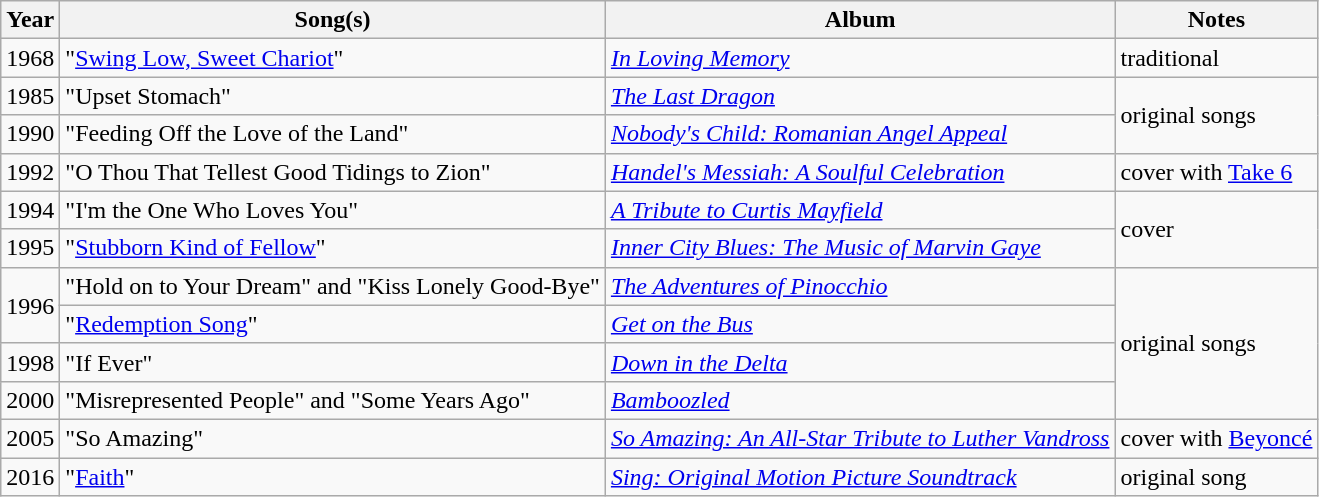<table class="wikitable">
<tr>
<th>Year</th>
<th>Song(s)</th>
<th>Album</th>
<th>Notes</th>
</tr>
<tr>
<td>1968</td>
<td>"<a href='#'>Swing Low, Sweet Chariot</a>"</td>
<td><em><a href='#'>In Loving Memory</a></em></td>
<td>traditional</td>
</tr>
<tr>
<td>1985</td>
<td>"Upset Stomach"</td>
<td><em><a href='#'>The Last Dragon</a></em></td>
<td rowspan="2">original songs</td>
</tr>
<tr>
<td>1990</td>
<td>"Feeding Off the Love of the Land"</td>
<td><em><a href='#'>Nobody's Child: Romanian Angel Appeal</a></em></td>
</tr>
<tr>
<td>1992</td>
<td>"O Thou That Tellest Good Tidings to Zion"</td>
<td><em><a href='#'>Handel's Messiah: A Soulful Celebration</a></em></td>
<td>cover with <a href='#'>Take 6</a></td>
</tr>
<tr>
<td>1994</td>
<td>"I'm the One Who Loves You"</td>
<td><em><a href='#'>A Tribute to Curtis Mayfield</a></em></td>
<td rowspan="2">cover</td>
</tr>
<tr>
<td>1995</td>
<td>"<a href='#'>Stubborn Kind of Fellow</a>"</td>
<td><em><a href='#'>Inner City Blues: The Music of Marvin Gaye</a></em></td>
</tr>
<tr>
<td rowspan="2">1996</td>
<td>"Hold on to Your Dream" and "Kiss Lonely Good-Bye"</td>
<td><em><a href='#'>The Adventures of Pinocchio</a></em></td>
<td rowspan="4">original songs</td>
</tr>
<tr>
<td>"<a href='#'>Redemption Song</a>"</td>
<td><em><a href='#'>Get on the Bus</a></em></td>
</tr>
<tr>
<td>1998</td>
<td>"If Ever"</td>
<td><em><a href='#'>Down in the Delta</a></em></td>
</tr>
<tr>
<td>2000</td>
<td>"Misrepresented People" and "Some Years Ago"</td>
<td><em><a href='#'>Bamboozled</a></em></td>
</tr>
<tr>
<td>2005</td>
<td>"So Amazing"</td>
<td><em><a href='#'>So Amazing: An All-Star Tribute to Luther Vandross</a></em></td>
<td>cover with <a href='#'>Beyoncé</a></td>
</tr>
<tr>
<td>2016</td>
<td>"<a href='#'>Faith</a>"</td>
<td><em><a href='#'>Sing: Original Motion Picture Soundtrack</a></em></td>
<td>original song</td>
</tr>
</table>
